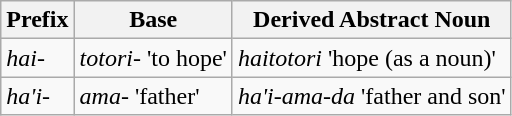<table class="wikitable">
<tr>
<th>Prefix</th>
<th>Base</th>
<th>Derived Abstract Noun</th>
</tr>
<tr>
<td><em>hai-</em></td>
<td><em>totori-</em> 'to hope'</td>
<td><em>haitotori</em> 'hope (as a noun)'</td>
</tr>
<tr>
<td><em>ha'i-</em></td>
<td><em>ama-</em> 'father'</td>
<td><em>ha'i-ama-da</em> 'father and son'</td>
</tr>
</table>
